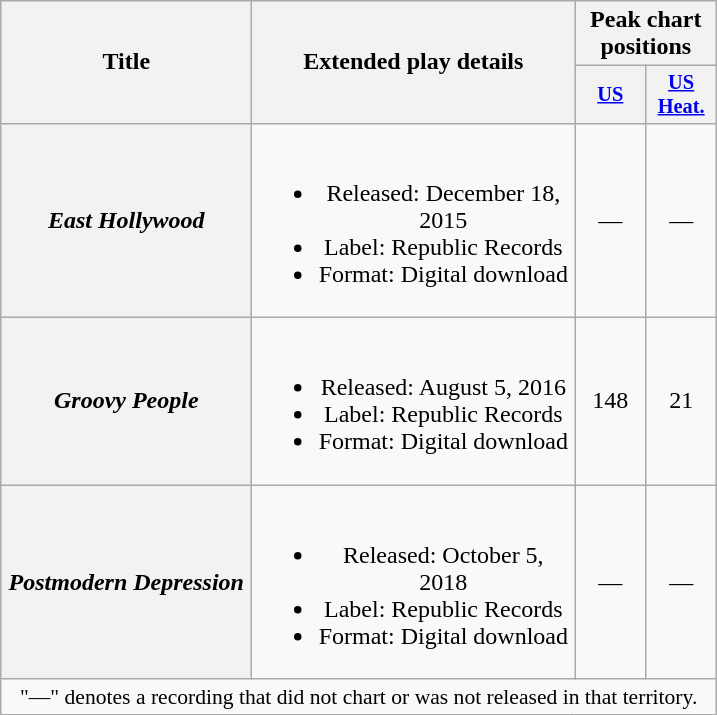<table class="wikitable plainrowheaders" style="text-align:center;">
<tr>
<th scope="col" rowspan="2" style="width:10em;">Title</th>
<th scope="col" rowspan="2" style="width:13em;">Extended play details</th>
<th colspan="2" scope="col">Peak chart positions</th>
</tr>
<tr>
<th scope="col" style="width:3em;font-size:85%;"><a href='#'>US</a><br></th>
<th scope="col" style="width:3em;font-size:85%;"><a href='#'>US<br>Heat.</a><br></th>
</tr>
<tr>
<th scope="row"><em>East Hollywood</em></th>
<td><br><ul><li>Released: December 18, 2015</li><li>Label: Republic Records</li><li>Format: Digital download</li></ul></td>
<td>—</td>
<td>—</td>
</tr>
<tr>
<th scope="row"><em>Groovy People</em></th>
<td><br><ul><li>Released: August 5, 2016</li><li>Label: Republic Records</li><li>Format: Digital download</li></ul></td>
<td>148</td>
<td>21</td>
</tr>
<tr>
<th scope="row"><em>Postmodern Depression</em></th>
<td><br><ul><li>Released: October 5, 2018</li><li>Label: Republic Records</li><li>Format: Digital download</li></ul></td>
<td>—</td>
<td>—</td>
</tr>
<tr>
<td colspan="4" style="font-size:90%">"—" denotes a recording that did not chart or was not released in that territory.</td>
</tr>
</table>
